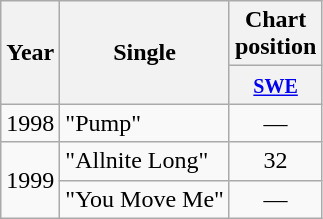<table class="wikitable">
<tr>
<th rowspan="2">Year</th>
<th rowspan="2">Single</th>
<th>Chart position</th>
</tr>
<tr>
<th width="45"><small><a href='#'>SWE</a></small></th>
</tr>
<tr>
<td>1998</td>
<td>"Pump"</td>
<td style="text-align:center;">—</td>
</tr>
<tr>
<td rowspan="2">1999</td>
<td>"Allnite Long"</td>
<td style="text-align:center;">32</td>
</tr>
<tr>
<td>"You Move Me"</td>
<td style="text-align:center;">—</td>
</tr>
</table>
